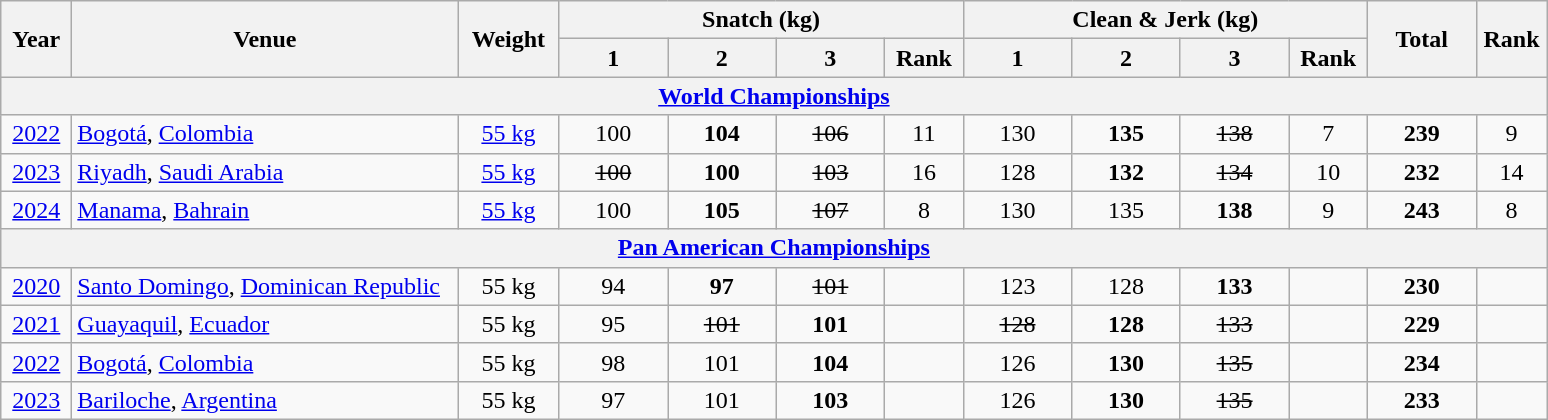<table class = "wikitable" style="text-align:center;">
<tr>
<th rowspan=2 width=40>Year</th>
<th rowspan=2 width=250>Venue</th>
<th rowspan=2 width=60>Weight</th>
<th colspan=4>Snatch (kg)</th>
<th colspan=4>Clean & Jerk (kg)</th>
<th rowspan=2 width=65>Total</th>
<th rowspan=2 width=40>Rank</th>
</tr>
<tr>
<th width=65>1</th>
<th width=65>2</th>
<th width=65>3</th>
<th width=45>Rank</th>
<th width=65>1</th>
<th width=65>2</th>
<th width=65>3</th>
<th width=45>Rank</th>
</tr>
<tr>
<th colspan=13><a href='#'>World Championships</a></th>
</tr>
<tr>
<td><a href='#'>2022</a></td>
<td align=left> <a href='#'>Bogotá</a>, <a href='#'>Colombia</a></td>
<td><a href='#'>55 kg</a></td>
<td>100</td>
<td><strong>104</strong></td>
<td><s>106</s></td>
<td>11</td>
<td>130</td>
<td><strong>135</strong></td>
<td><s>138</s></td>
<td>7</td>
<td><strong>239</strong></td>
<td>9</td>
</tr>
<tr>
<td><a href='#'>2023</a></td>
<td align=left> <a href='#'>Riyadh</a>, <a href='#'>Saudi Arabia</a></td>
<td><a href='#'>55 kg</a></td>
<td><s>100</s></td>
<td><strong>100</strong></td>
<td><s>103</s></td>
<td>16</td>
<td>128</td>
<td><strong>132</strong></td>
<td><s>134</s></td>
<td>10</td>
<td><strong>232</strong></td>
<td>14</td>
</tr>
<tr>
<td><a href='#'>2024</a></td>
<td align=left> <a href='#'>Manama</a>, <a href='#'>Bahrain</a></td>
<td><a href='#'>55 kg</a></td>
<td>100</td>
<td><strong>105</strong></td>
<td><s>107</s></td>
<td>8</td>
<td>130</td>
<td>135</td>
<td><strong>138</strong></td>
<td>9</td>
<td><strong>243</strong></td>
<td>8</td>
</tr>
<tr>
<th colspan=13><a href='#'>Pan American Championships</a></th>
</tr>
<tr>
<td><a href='#'>2020</a></td>
<td align=left> <a href='#'>Santo Domingo</a>, <a href='#'>Dominican Republic</a></td>
<td>55 kg</td>
<td>94</td>
<td><strong>97</strong></td>
<td><s>101</s></td>
<td></td>
<td>123</td>
<td>128</td>
<td><strong>133</strong></td>
<td></td>
<td><strong>230</strong></td>
<td></td>
</tr>
<tr>
<td><a href='#'>2021</a></td>
<td align=left> <a href='#'>Guayaquil</a>, <a href='#'>Ecuador</a></td>
<td>55 kg</td>
<td>95</td>
<td><s>101</s></td>
<td><strong>101</strong></td>
<td></td>
<td><s>128</s></td>
<td><strong>128</strong></td>
<td><s>133</s></td>
<td></td>
<td><strong>229</strong></td>
<td></td>
</tr>
<tr>
<td><a href='#'>2022</a></td>
<td align=left> <a href='#'>Bogotá</a>, <a href='#'>Colombia</a></td>
<td>55 kg</td>
<td>98</td>
<td>101</td>
<td><strong>104</strong></td>
<td></td>
<td>126</td>
<td><strong>130</strong></td>
<td><s>135</s></td>
<td></td>
<td><strong>234</strong></td>
<td></td>
</tr>
<tr>
<td><a href='#'>2023</a></td>
<td align=left> <a href='#'>Bariloche</a>, <a href='#'>Argentina</a></td>
<td>55 kg</td>
<td>97</td>
<td>101</td>
<td><strong>103</strong></td>
<td></td>
<td>126</td>
<td><strong>130</strong></td>
<td><s>135</s></td>
<td></td>
<td><strong>233</strong></td>
<td></td>
</tr>
</table>
